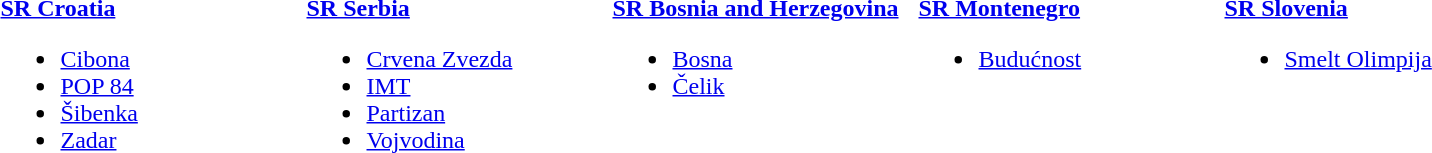<table>
<tr>
<td style="width:200px; vertical-align:top;"><br><strong> <a href='#'>SR Croatia</a></strong><ul><li><a href='#'>Cibona</a></li><li><a href='#'>POP 84</a></li><li><a href='#'>Šibenka</a></li><li><a href='#'>Zadar</a></li></ul></td>
<td style="width:200px; vertical-align:top;"><br><strong> <a href='#'>SR Serbia</a></strong><ul><li><a href='#'>Crvena Zvezda</a></li><li><a href='#'>IMT</a></li><li><a href='#'>Partizan</a></li><li><a href='#'>Vojvodina</a></li></ul></td>
<td style="width:200px; vertical-align:top;"><br><strong> <a href='#'>SR Bosnia and Herzegovina</a></strong><ul><li><a href='#'>Bosna</a></li><li><a href='#'>Čelik</a></li></ul></td>
<td style="width:200px; vertical-align:top;"><br><strong> <a href='#'>SR Montenegro</a></strong><ul><li><a href='#'>Budućnost</a></li></ul></td>
<td style="width:200px; vertical-align:top;"><br><strong> <a href='#'>SR Slovenia</a></strong><ul><li><a href='#'>Smelt Olimpija</a></li></ul></td>
</tr>
</table>
